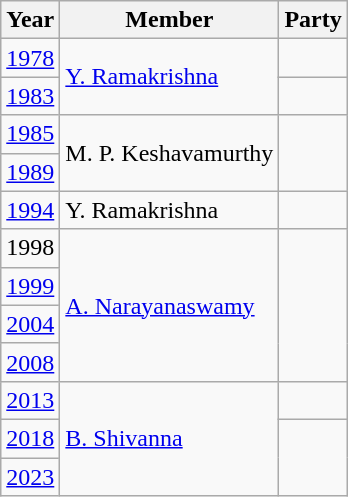<table class="wikitable sortable">
<tr>
<th>Year</th>
<th>Member</th>
<th colspan="2">Party</th>
</tr>
<tr>
<td><a href='#'>1978</a></td>
<td rowspan="2"><a href='#'>Y. Ramakrishna</a></td>
<td></td>
</tr>
<tr>
<td><a href='#'>1983</a></td>
<td></td>
</tr>
<tr>
<td><a href='#'>1985</a></td>
<td rowspan="2">M. P. Keshavamurthy</td>
</tr>
<tr>
<td><a href='#'>1989</a></td>
</tr>
<tr>
<td><a href='#'>1994</a></td>
<td>Y. Ramakrishna</td>
<td></td>
</tr>
<tr>
<td>1998</td>
<td rowspan="4"><a href='#'>A. Narayanaswamy</a></td>
</tr>
<tr>
<td><a href='#'>1999</a></td>
</tr>
<tr>
<td><a href='#'>2004</a></td>
</tr>
<tr>
<td><a href='#'>2008</a></td>
</tr>
<tr>
<td><a href='#'>2013</a></td>
<td rowspan="3"><a href='#'>B. Shivanna</a></td>
<td></td>
</tr>
<tr>
<td><a href='#'>2018</a></td>
</tr>
<tr>
<td><a href='#'>2023</a></td>
</tr>
</table>
